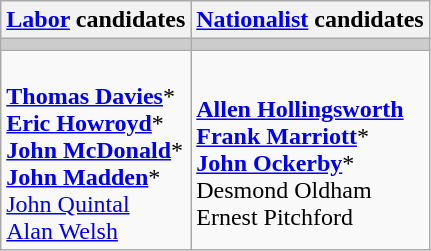<table class="wikitable">
<tr>
<th><a href='#'>Labor</a> candidates</th>
<th><a href='#'>Nationalist</a> candidates</th>
</tr>
<tr bgcolor="#cccccc">
<td></td>
<td></td>
</tr>
<tr>
<td><br><strong><a href='#'>Thomas Davies</a></strong>*<br>
<strong><a href='#'>Eric Howroyd</a></strong>*<br>
<strong><a href='#'>John McDonald</a></strong>*<br>
<strong><a href='#'>John Madden</a></strong>*<br>
<a href='#'>John Quintal</a><br>
<a href='#'>Alan Welsh</a></td>
<td><br><strong><a href='#'>Allen Hollingsworth</a></strong><br>
<strong><a href='#'>Frank Marriott</a></strong>*<br>
<strong><a href='#'>John Ockerby</a></strong>*<br>
Desmond Oldham<br>
Ernest Pitchford</td>
</tr>
</table>
